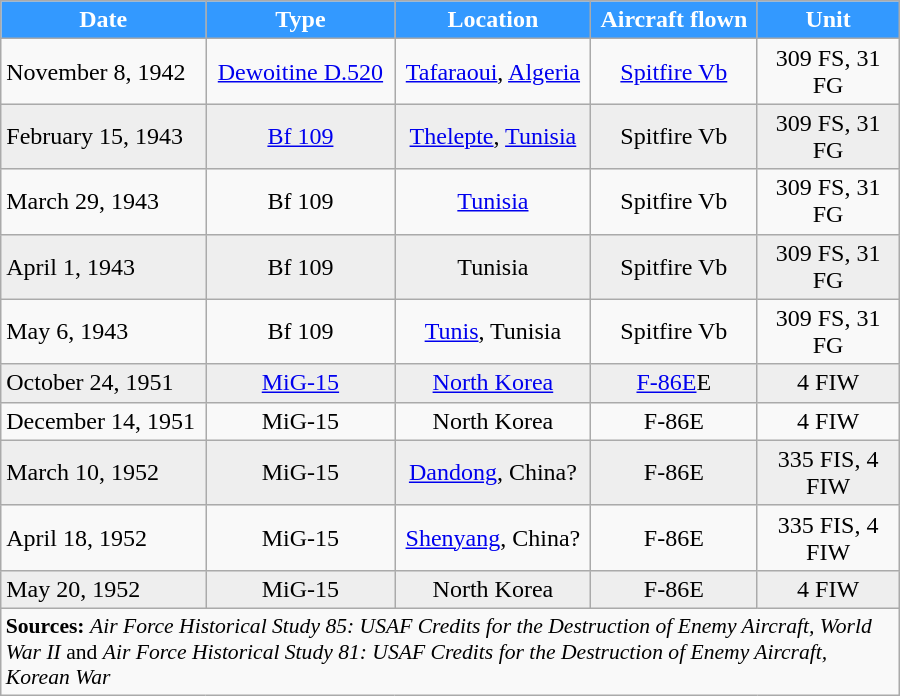<table align=center class="wikitable" style="width:600px;">
<tr style="color:white;">
<th style="background-color: #3399ff">Date</th>
<th style="background-color: #3399ff">Type</th>
<th style="background-color: #3399ff">Location</th>
<th style="background-color: #3399ff">Aircraft flown</th>
<th style="background-color: #3399ff">Unit</th>
</tr>
<tr>
<td>November 8, 1942</td>
<td align=center><a href='#'>Dewoitine D.520</a></td>
<td align=center><a href='#'>Tafaraoui</a>, <a href='#'>Algeria</a></td>
<td align=center><a href='#'>Spitfire Vb</a></td>
<td align=center>309 FS, 31 FG</td>
</tr>
<tr style="background: #eeeeee;">
<td>February 15, 1943</td>
<td align=center><a href='#'>Bf 109</a></td>
<td align="center"><a href='#'>Thelepte</a>, <a href='#'>Tunisia</a></td>
<td align=center>Spitfire Vb</td>
<td align=center>309 FS, 31 FG</td>
</tr>
<tr>
<td>March 29, 1943</td>
<td align=center>Bf 109</td>
<td align="center"><a href='#'>Tunisia</a></td>
<td align=center>Spitfire Vb</td>
<td align=center>309 FS, 31 FG</td>
</tr>
<tr style="background: #eeeeee;">
<td>April 1, 1943</td>
<td align=center>Bf 109</td>
<td align="center">Tunisia</td>
<td align=center>Spitfire Vb</td>
<td align=center>309 FS, 31 FG</td>
</tr>
<tr>
<td>May 6, 1943</td>
<td align=center>Bf 109</td>
<td align="center"><a href='#'>Tunis</a>, Tunisia</td>
<td align=center>Spitfire Vb</td>
<td align=center>309 FS, 31 FG</td>
</tr>
<tr style="background: #eeeeee;">
<td>October 24, 1951</td>
<td align=center><a href='#'>MiG-15</a></td>
<td align=center><a href='#'>North Korea</a></td>
<td align=center><a href='#'>F-86E</a>E</td>
<td align=center>4 FIW</td>
</tr>
<tr>
<td>December 14, 1951</td>
<td align=center>MiG-15</td>
<td align=center>North Korea</td>
<td align=center>F-86E</td>
<td align=center>4 FIW</td>
</tr>
<tr style="background: #eeeeee;">
<td>March 10, 1952</td>
<td align=center>MiG-15</td>
<td align=center><a href='#'>Dandong</a>, China?</td>
<td align=center>F-86E</td>
<td align=center>335 FIS, 4 FIW</td>
</tr>
<tr>
<td>April 18, 1952</td>
<td align=center>MiG-15</td>
<td align=center><a href='#'>Shenyang</a>, China?</td>
<td align=center>F-86E</td>
<td align=center>335 FIS, 4 FIW</td>
</tr>
<tr style="background: #eeeeee;">
<td>May 20, 1952</td>
<td align=center>MiG-15</td>
<td align=center>North Korea</td>
<td align=center>F-86E</td>
<td align=center>4 FIW</td>
</tr>
<tr>
<td colspan="5" style="font-size:90%;"><strong>Sources:</strong> <em>Air Force Historical Study 85: USAF Credits for the Destruction of Enemy Aircraft, World War II</em> and <em>Air Force Historical Study 81: USAF Credits for the Destruction of Enemy Aircraft, Korean War</em></td>
</tr>
</table>
